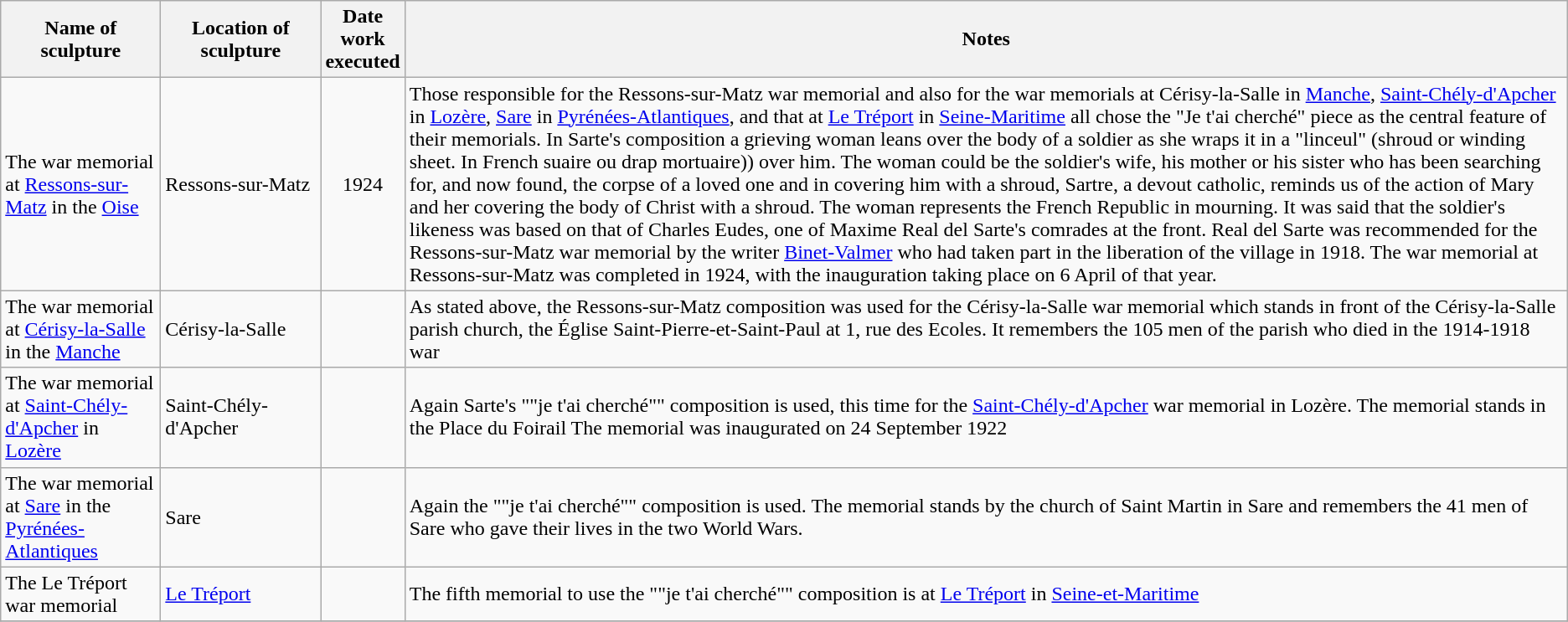<table class="wikitable sortable plainrowheaders">
<tr>
<th style="width:120px">Name of sculpture</th>
<th style="width:120px">Location of sculpture</th>
<th style="width:50px">Date work executed</th>
<th class="unsortable">Notes</th>
</tr>
<tr>
<td>The war memorial at <a href='#'>Ressons-sur-Matz</a> in the <a href='#'>Oise</a></td>
<td>Ressons-sur-Matz</td>
<td align="center">1924</td>
<td>Those responsible for the Ressons-sur-Matz war memorial and also for the war memorials at Cérisy-la-Salle in  <a href='#'>Manche</a>, <a href='#'>Saint-Chély-d'Apcher</a> in <a href='#'>Lozère</a>, <a href='#'>Sare</a> in <a href='#'>Pyrénées-Atlantiques</a>, and that at <a href='#'>Le Tréport</a> in <a href='#'>Seine-Maritime</a> all chose the "Je t'ai cherché" piece as the central feature of their memorials. In Sarte's composition a grieving woman leans over the body of a soldier as she wraps it in a "linceul" (shroud or winding sheet. In French suaire ou drap mortuaire)) over him.  The woman could be the soldier's wife, his mother or his sister who has been searching for, and now found, the corpse of a loved one and in covering him with a shroud, Sartre, a devout catholic, reminds us of the action of Mary and her covering the body of Christ with a shroud. The woman represents the French Republic in mourning. It was said that the soldier's likeness was based on that of Charles Eudes, one of Maxime Real del Sarte's comrades at the front.  Real del Sarte was recommended for the Ressons-sur-Matz war memorial by the writer <a href='#'>Binet-Valmer</a> who had taken part in the liberation of the village in 1918. The war memorial at Ressons-sur-Matz was completed in 1924, with the inauguration taking place on 6 April of that year.</td>
</tr>
<tr>
<td>The war memorial at <a href='#'>Cérisy-la-Salle</a> in the <a href='#'>Manche</a></td>
<td>Cérisy-la-Salle</td>
<td align="center"></td>
<td>As stated above, the Ressons-sur-Matz composition was used for the Cérisy-la-Salle war memorial which stands in front of the Cérisy-la-Salle parish church, the Église Saint-Pierre-et-Saint-Paul at 1, rue des Ecoles.  It remembers the 105 men of the parish who died in the 1914-1918 war</td>
</tr>
<tr>
<td>The war memorial at <a href='#'>Saint-Chély-d'Apcher</a> in <a href='#'>Lozère</a></td>
<td>Saint-Chély-d'Apcher</td>
<td align="center"></td>
<td>Again Sarte's  ""je t'ai cherché"" composition is used, this time for the <a href='#'>Saint-Chély-d'Apcher</a> war memorial in Lozère.  The memorial stands in the Place du Foirail The memorial was inaugurated on 24 September 1922</td>
</tr>
<tr>
<td>The war memorial at <a href='#'>Sare</a> in the <a href='#'>Pyrénées-Atlantiques</a></td>
<td>Sare</td>
<td align="center"></td>
<td>Again the ""je t'ai cherché"" composition is used. The memorial stands by the church of Saint Martin in Sare and remembers the 41 men of Sare who gave their lives in the two World Wars.</td>
</tr>
<tr>
<td>The Le Tréport war memorial</td>
<td><a href='#'>Le Tréport</a></td>
<td align="center"></td>
<td>The fifth memorial to use the ""je t'ai cherché"" composition is at <a href='#'>Le Tréport</a> in <a href='#'>Seine-et-Maritime</a><br></td>
</tr>
<tr>
</tr>
</table>
